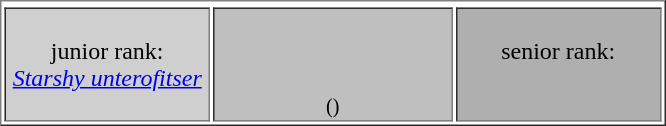<table class="wikipedia sortable" border="1">
<tr>
</tr>
<tr>
<td width="30%" align="center" style="background:#cfcfcf;">junior rank:<br><a href='#'><em>Starshy unterofitser</em></a></td>
<td width="35%" align="center" style="background:#bfbfbf;"><br> <br><strong></strong><br><small>()</small></td>
<td width="30%" align="center" style="background:#afafaf;">senior rank:<br><br><small></small></td>
</tr>
</table>
